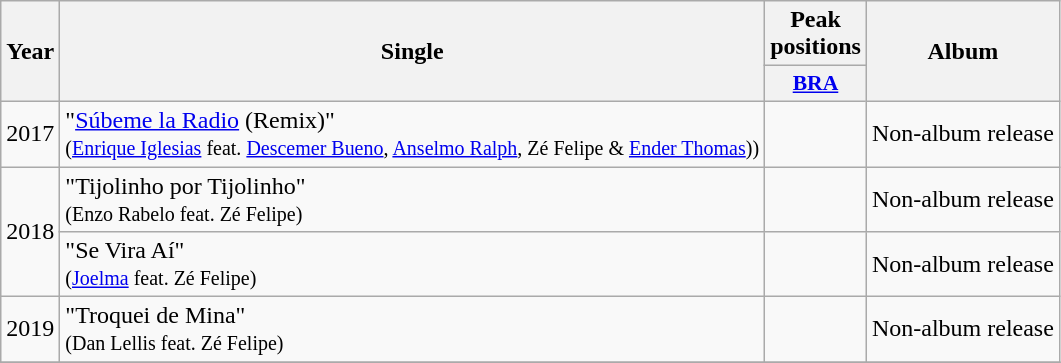<table class="wikitable plainrowheaders" style="text-align:center;">
<tr>
<th rowspan="2">Year</th>
<th rowspan="2">Single</th>
<th colspan="1">Peak positions</th>
<th rowspan="2">Album</th>
</tr>
<tr>
<th scope="col" style="width:3em;font-size:90%;"><a href='#'>BRA</a><br></th>
</tr>
<tr>
<td style="text-align:center;" rowspan="1">2017</td>
<td style="text-align:left;">"<a href='#'>Súbeme la Radio</a> (Remix)" <br><small>(<a href='#'>Enrique Iglesias</a> feat. <a href='#'>Descemer Bueno</a>, <a href='#'>Anselmo Ralph</a>, Zé Felipe & <a href='#'>Ender Thomas</a>))</small></td>
<td style="text-align:center;"></td>
<td style="text-align:center;" rowspan=1>Non-album release</td>
</tr>
<tr>
<td style="text-align:center;" rowspan="2">2018</td>
<td style="text-align:left;">"Tijolinho por Tijolinho" <br><small>(Enzo Rabelo feat. Zé Felipe)</small></td>
<td style="text-align:center;"></td>
<td style="text-align:center;" rowspan=1>Non-album release</td>
</tr>
<tr>
<td style="text-align:left;">"Se Vira Aí" <br><small>(<a href='#'>Joelma</a> feat. Zé Felipe)</small></td>
<td style="text-align:center;"></td>
<td style="text-align:center;" rowspan=1>Non-album release</td>
</tr>
<tr>
<td style="text-align:center;">2019</td>
<td style="text-align:left;">"Troquei de Mina" <br><small>(Dan Lellis feat. Zé Felipe)</small></td>
<td style="text-align:center;"></td>
<td style="text-align:center;" rowspan=1>Non-album release</td>
</tr>
<tr>
</tr>
</table>
